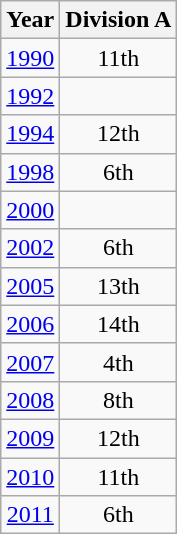<table class="wikitable" style="text-align:center">
<tr>
<th>Year</th>
<th>Division A</th>
</tr>
<tr>
<td><a href='#'>1990</a></td>
<td>11th</td>
</tr>
<tr>
<td><a href='#'>1992</a></td>
<td></td>
</tr>
<tr>
<td><a href='#'>1994</a></td>
<td>12th</td>
</tr>
<tr>
<td><a href='#'>1998</a></td>
<td>6th</td>
</tr>
<tr>
<td><a href='#'>2000</a></td>
<td></td>
</tr>
<tr>
<td><a href='#'>2002</a></td>
<td>6th</td>
</tr>
<tr>
<td><a href='#'>2005</a></td>
<td>13th</td>
</tr>
<tr>
<td><a href='#'>2006</a></td>
<td>14th</td>
</tr>
<tr>
<td><a href='#'>2007</a></td>
<td>4th</td>
</tr>
<tr>
<td><a href='#'>2008</a></td>
<td>8th</td>
</tr>
<tr>
<td><a href='#'>2009</a></td>
<td>12th</td>
</tr>
<tr>
<td><a href='#'>2010</a></td>
<td>11th</td>
</tr>
<tr>
<td><a href='#'>2011</a></td>
<td>6th</td>
</tr>
</table>
